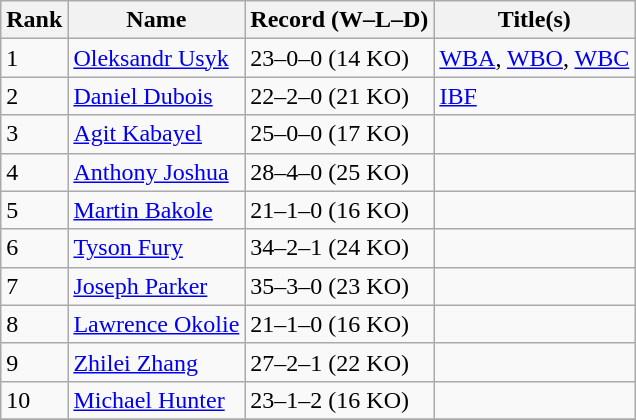<table class="wikitable">
<tr>
<th>Rank</th>
<th>Name</th>
<th>Record (W–L–D)</th>
<th>Title(s)</th>
</tr>
<tr>
<td>1</td>
<td><a href='#'>Oleksandr Usyk</a></td>
<td>23–0–0 (14 KO)</td>
<td><a href='#'>WBA</a>, <a href='#'>WBO</a>, <a href='#'>WBC</a></td>
</tr>
<tr>
<td>2</td>
<td><a href='#'>Daniel Dubois</a></td>
<td>22–2–0 (21 KO)</td>
<td><a href='#'>IBF</a></td>
</tr>
<tr>
<td>3</td>
<td><a href='#'>Agit Kabayel</a></td>
<td>25–0–0 (17 KO)</td>
<td></td>
</tr>
<tr>
<td>4</td>
<td><a href='#'>Anthony Joshua</a></td>
<td>28–4–0 (25 KO)</td>
<td></td>
</tr>
<tr>
<td>5</td>
<td><a href='#'>Martin Bakole</a></td>
<td>21–1–0 (16 KO)</td>
<td></td>
</tr>
<tr>
<td>6</td>
<td><a href='#'>Tyson Fury</a></td>
<td>34–2–1 (24 KO)</td>
<td></td>
</tr>
<tr>
<td>7</td>
<td><a href='#'>Joseph Parker</a></td>
<td>35–3–0 (23 KO)</td>
<td></td>
</tr>
<tr>
<td>8</td>
<td><a href='#'>Lawrence Okolie</a></td>
<td>21–1–0 (16 KO)</td>
<td></td>
</tr>
<tr>
<td>9</td>
<td><a href='#'>Zhilei Zhang</a></td>
<td>27–2–1 (22 KO)</td>
<td></td>
</tr>
<tr>
<td>10</td>
<td><a href='#'>Michael Hunter</a></td>
<td>23–1–2 (16 KO)</td>
<td></td>
</tr>
<tr>
</tr>
</table>
